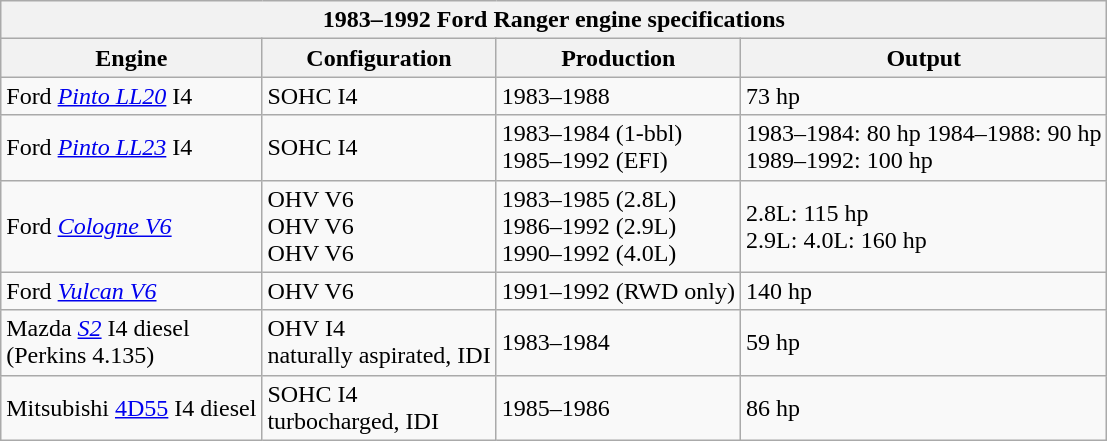<table class="wikitable">
<tr>
<th colspan="4">1983–1992 Ford Ranger engine specifications</th>
</tr>
<tr>
<th>Engine</th>
<th>Configuration</th>
<th>Production</th>
<th>Output</th>
</tr>
<tr>
<td>Ford <a href='#'><em>Pinto LL20</em></a>  I4</td>
<td> SOHC I4</td>
<td>1983–1988</td>
<td>73 hp</td>
</tr>
<tr>
<td>Ford <a href='#'><em>Pinto LL23</em></a> I4</td>
<td> SOHC I4</td>
<td>1983–1984 (1-bbl)<br>1985–1992 (EFI)</td>
<td>1983–1984: 80 hp 1984–1988: 90 hp<br>1989–1992: 100 hp</td>
</tr>
<tr>
<td>Ford <a href='#'><em>Cologne V6</em></a></td>
<td> OHV V6<br> OHV V6<br> OHV V6</td>
<td>1983–1985 (2.8L)<br>1986–1992 (2.9L)<br>1990–1992 (4.0L)</td>
<td>2.8L: 115 hp<br>2.9L: 

4.0L: 160 hp</td>
</tr>
<tr>
<td>Ford <a href='#'><em>Vulcan V6</em></a></td>
<td> OHV V6</td>
<td>1991–1992 (RWD only)</td>
<td>140 hp</td>
</tr>
<tr>
<td>Mazda <a href='#'><em>S2</em></a> I4 diesel<br>(Perkins 4.135)</td>
<td> OHV I4<br>naturally aspirated, IDI</td>
<td>1983–1984</td>
<td>59 hp</td>
</tr>
<tr>
<td>Mitsubishi <a href='#'>4D55</a> I4 diesel</td>
<td> SOHC I4<br>turbocharged, IDI</td>
<td>1985–1986</td>
<td>86 hp</td>
</tr>
</table>
